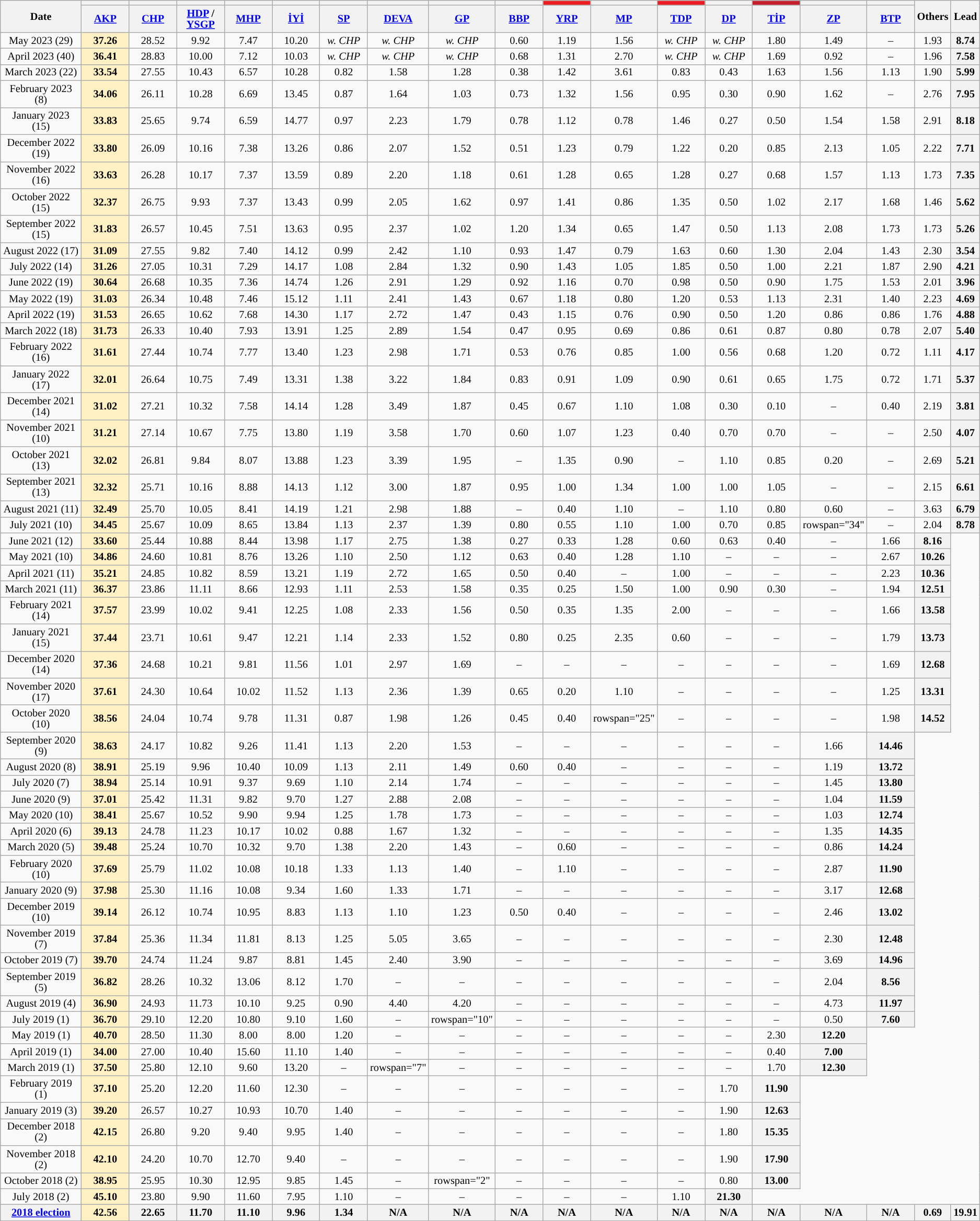<table class="wikitable mw-datatable mw-collapsible" style="text-align:center; font-size:85%; line-height:14px;">
<tr>
<th rowspan="2">Date</th>
<th style="background:"></th>
<th style="background:"></th>
<th style="background:"></th>
<th style="background:"></th>
<th style="background:"></th>
<th style="background:"></th>
<th style="background:"></th>
<th style="background:"></th>
<th style="background:"></th>
<th style="background:#ED1D24;"></th>
<th style="background:"></th>
<th style="background:#ED1C24;"></th>
<th style="background:"></th>
<th style="background:#C51F30;"></th>
<th style="background:"></th>
<th style="background:"></th>
<th rowspan="2">Others</th>
<th rowspan="2">Lead</th>
</tr>
<tr>
<th style="width:4em;"><a href='#'>AKP</a></th>
<th style="width:4em;"><a href='#'>CHP</a></th>
<th style="width:4em;"><a href='#'>HDP</a> / <a href='#'>YSGP</a></th>
<th style="width:4em;"><a href='#'>MHP</a></th>
<th style="width:4em;"><a href='#'>İYİ</a></th>
<th style="width:4em;"><a href='#'>SP</a></th>
<th style="width:4em;"><a href='#'>DEVA</a></th>
<th style="width:4em;"><a href='#'>GP</a></th>
<th style="width:4em;"><a href='#'>BBP</a></th>
<th style="width:4em;"><a href='#'>YRP</a></th>
<th style="width:4em;"><a href='#'>MP</a></th>
<th style="width:4em;"><a href='#'>TDP</a></th>
<th style="width:4em;"><a href='#'>DP</a></th>
<th style="width:4em;"><a href='#'>TİP</a></th>
<th style="width:4em;"><a href='#'>ZP</a></th>
<th style="width:4em;"><a href='#'>BTP</a></th>
</tr>
<tr>
<td>May 2023 (29)</td>
<td style="background:#FFF1C4"><strong>37.26</strong></td>
<td>28.52</td>
<td>9.92</td>
<td>7.47</td>
<td>10.20</td>
<td><em>w. CHP</em></td>
<td><em>w. CHP</em></td>
<td><em>w. CHP</em></td>
<td>0.60</td>
<td>1.19</td>
<td>1.56</td>
<td><em>w. CHP</em></td>
<td><em>w. CHP</em></td>
<td>1.80</td>
<td>1.49</td>
<td>–</td>
<td>1.93</td>
<th style="background:">8.74</th>
</tr>
<tr>
<td>April 2023 (40)</td>
<td style="background:#FFF1C4"><strong>36.41</strong></td>
<td>28.83</td>
<td>10.00</td>
<td>7.12</td>
<td>10.03</td>
<td><em>w. CHP</em></td>
<td><em>w. CHP</em></td>
<td><em>w. CHP</em></td>
<td>0.68</td>
<td>1.31</td>
<td>2.70</td>
<td><em>w. CHP</em></td>
<td><em>w. CHP</em></td>
<td>1.69</td>
<td>0.92</td>
<td>–</td>
<td>1.96</td>
<th style="background:">7.58</th>
</tr>
<tr>
<td>March 2023 (22)</td>
<td style="background:#FFF1C4"><strong>33.54</strong></td>
<td>27.55</td>
<td>10.43</td>
<td>6.57</td>
<td>10.28</td>
<td>0.82</td>
<td>1.58</td>
<td>1.28</td>
<td>0.38</td>
<td>1.42</td>
<td>3.61</td>
<td>0.83</td>
<td>0.43</td>
<td>1.63</td>
<td>1.56</td>
<td>1.13</td>
<td>1.90</td>
<th style="background:">5.99</th>
</tr>
<tr>
<td>February 2023 (8)</td>
<td style="background:#FFF1C4"><strong>34.06</strong></td>
<td>26.11</td>
<td>10.28</td>
<td>6.69</td>
<td>13.45</td>
<td>0.87</td>
<td>1.64</td>
<td>1.03</td>
<td>0.73</td>
<td>1.32</td>
<td>1.56</td>
<td>0.95</td>
<td>0.30</td>
<td>0.90</td>
<td>1.62</td>
<td>–</td>
<td>2.76</td>
<th style="background:">7.95</th>
</tr>
<tr>
<td>January 2023 (15)</td>
<td style="background:#FFF1C4"><strong>33.83</strong></td>
<td>25.65</td>
<td>9.74</td>
<td>6.59</td>
<td>14.77</td>
<td>0.97</td>
<td>2.23</td>
<td>1.79</td>
<td>0.78</td>
<td>1.12</td>
<td>0.78</td>
<td>1.46</td>
<td>0.27</td>
<td>0.50</td>
<td>1.54</td>
<td>1.58</td>
<td>2.91</td>
<th style="background:">8.18</th>
</tr>
<tr>
<td>December 2022 (19)</td>
<td style="background:#FFF1C4"><strong>33.80</strong></td>
<td>26.09</td>
<td>10.16</td>
<td>7.38</td>
<td>13.26</td>
<td>0.86</td>
<td>2.07</td>
<td>1.52</td>
<td>0.51</td>
<td>1.23</td>
<td>0.79</td>
<td>1.22</td>
<td>0.20</td>
<td>0.85</td>
<td>2.13</td>
<td>1.05</td>
<td>2.22</td>
<th style="background:">7.71</th>
</tr>
<tr>
<td>November 2022 (16)</td>
<td style="background:#FFF1C4"><strong>33.63</strong></td>
<td>26.28</td>
<td>10.17</td>
<td>7.37</td>
<td>13.59</td>
<td>0.89</td>
<td>2.20</td>
<td>1.18</td>
<td>0.61</td>
<td>1.28</td>
<td>0.65</td>
<td>1.28</td>
<td>0.27</td>
<td>0.68</td>
<td>1.57</td>
<td>1.13</td>
<td>1.73</td>
<th style="background:">7.35</th>
</tr>
<tr>
<td>October 2022 (15)</td>
<td style="background:#FFF1C4"><strong>32.37</strong></td>
<td>26.75</td>
<td>9.93</td>
<td>7.37</td>
<td>13.43</td>
<td>0.99</td>
<td>2.05</td>
<td>1.62</td>
<td>0.97</td>
<td>1.41</td>
<td>0.86</td>
<td>1.35</td>
<td>0.50</td>
<td>1.02</td>
<td>2.17</td>
<td>1.68</td>
<td>1.46</td>
<th style="background:">5.62</th>
</tr>
<tr>
<td>September 2022 (15)</td>
<td style="background:#FFF1C4"><strong>31.83</strong></td>
<td>26.57</td>
<td>10.45</td>
<td>7.51</td>
<td>13.63</td>
<td>0.95</td>
<td>2.37</td>
<td>1.02</td>
<td>1.20</td>
<td>1.34</td>
<td>0.65</td>
<td>1.47</td>
<td>0.50</td>
<td>1.13</td>
<td>2.08</td>
<td>1.73</td>
<td>1.73</td>
<th style="background:">5.26</th>
</tr>
<tr>
<td>August 2022 (17)</td>
<td style="background:#FFF1C4"><strong>31.09</strong></td>
<td>27.55</td>
<td>9.82</td>
<td>7.40</td>
<td>14.12</td>
<td>0.99</td>
<td>2.42</td>
<td>1.10</td>
<td>0.93</td>
<td>1.47</td>
<td>0.79</td>
<td>1.63</td>
<td>0.60</td>
<td>1.30</td>
<td>2.04</td>
<td>1.43</td>
<td>2.30</td>
<th style="background:">3.54</th>
</tr>
<tr>
<td>July 2022 (14)</td>
<td style="background:#FFF1C4"><strong>31.26</strong></td>
<td>27.05</td>
<td>10.31</td>
<td>7.29</td>
<td>14.17</td>
<td>1.08</td>
<td>2.84</td>
<td>1.32</td>
<td>0.90</td>
<td>1.43</td>
<td>1.05</td>
<td>1.85</td>
<td>0.50</td>
<td>1.00</td>
<td>2.21</td>
<td>1.87</td>
<td>2.90</td>
<th style="background:">4.21</th>
</tr>
<tr>
<td>June 2022 (19)</td>
<td style="background:#FFF1C4"><strong>30.64</strong></td>
<td>26.68</td>
<td>10.35</td>
<td>7.36</td>
<td>14.74</td>
<td>1.26</td>
<td>2.91</td>
<td>1.29</td>
<td>0.92</td>
<td>1.16</td>
<td>0.70</td>
<td>0.98</td>
<td>0.50</td>
<td>0.90</td>
<td>1.75</td>
<td>1.53</td>
<td>2.01</td>
<th style="background:">3.96</th>
</tr>
<tr>
<td>May 2022 (19)</td>
<td style="background:#FFF1C4"><strong>31.03</strong></td>
<td>26.34</td>
<td>10.48</td>
<td>7.46</td>
<td>15.12</td>
<td>1.11</td>
<td>2.41</td>
<td>1.43</td>
<td>0.67</td>
<td>1.18</td>
<td>0.80</td>
<td>1.20</td>
<td>0.53</td>
<td>1.13</td>
<td>2.31</td>
<td>1.40</td>
<td>2.23</td>
<th style="background:">4.69</th>
</tr>
<tr>
<td>April 2022 (19)</td>
<td style="background:#FFF1C4"><strong>31.53</strong></td>
<td>26.65</td>
<td>10.62</td>
<td>7.68</td>
<td>14.30</td>
<td>1.17</td>
<td>2.72</td>
<td>1.47</td>
<td>0.43</td>
<td>1.15</td>
<td>0.76</td>
<td>0.90</td>
<td>0.50</td>
<td>1.20</td>
<td>0.86</td>
<td>0.86</td>
<td>1.76</td>
<th style="background:">4.88</th>
</tr>
<tr>
<td>March 2022 (18)</td>
<td style="background:#FFF1C4"><strong>31.73</strong></td>
<td>26.33</td>
<td>10.40</td>
<td>7.93</td>
<td>13.91</td>
<td>1.25</td>
<td>2.89</td>
<td>1.54</td>
<td>0.47</td>
<td>0.95</td>
<td>0.69</td>
<td>0.86</td>
<td>0.61</td>
<td>0.87</td>
<td>0.80</td>
<td>0.78</td>
<td>2.07</td>
<th style="background:">5.40</th>
</tr>
<tr>
<td>February 2022 (16)</td>
<td style="background:#FFF1C4"><strong>31.61</strong></td>
<td>27.44</td>
<td>10.74</td>
<td>7.77</td>
<td>13.40</td>
<td>1.23</td>
<td>2.98</td>
<td>1.71</td>
<td>0.53</td>
<td>0.76</td>
<td>0.85</td>
<td>1.00</td>
<td>0.56</td>
<td>0.68</td>
<td>1.20</td>
<td>0.72</td>
<td>1.11</td>
<th style="background:">4.17</th>
</tr>
<tr>
<td>January 2022 (17)</td>
<td style="background:#FFF1C4"><strong>32.01</strong></td>
<td>26.64</td>
<td>10.75</td>
<td>7.49</td>
<td>13.31</td>
<td>1.38</td>
<td>3.22</td>
<td>1.84</td>
<td>0.83</td>
<td>0.91</td>
<td>1.09</td>
<td>0.90</td>
<td>0.61</td>
<td>0.65</td>
<td>1.75</td>
<td>0.72</td>
<td>1.71</td>
<th style="background:">5.37</th>
</tr>
<tr>
<td>December 2021 (14)</td>
<td style="background:#FFF1C4"><strong>31.02</strong></td>
<td>27.21</td>
<td>10.32</td>
<td>7.58</td>
<td>14.14</td>
<td>1.28</td>
<td>3.49</td>
<td>1.87</td>
<td>0.45</td>
<td>0.67</td>
<td>1.10</td>
<td>1.08</td>
<td>0.30</td>
<td>0.10</td>
<td>–</td>
<td>0.40</td>
<td>2.19</td>
<th style="background:">3.81</th>
</tr>
<tr>
<td>November 2021 (10)</td>
<td style="background:#FFF1C4"><strong>31.21</strong></td>
<td>27.14</td>
<td>10.67</td>
<td>7.75</td>
<td>13.80</td>
<td>1.19</td>
<td>3.58</td>
<td>1.70</td>
<td>0.60</td>
<td>1.07</td>
<td>1.23</td>
<td>0.40</td>
<td>0.70</td>
<td>0.70</td>
<td>–</td>
<td>–</td>
<td>2.50</td>
<th style="background:">4.07</th>
</tr>
<tr>
<td>October 2021 (13)</td>
<td style="background:#FFF1C4"><strong>32.02</strong></td>
<td>26.81</td>
<td>9.84</td>
<td>8.07</td>
<td>13.88</td>
<td>1.23</td>
<td>3.39</td>
<td>1.95</td>
<td>–</td>
<td>1.35</td>
<td>0.90</td>
<td>–</td>
<td>1.10</td>
<td>0.85</td>
<td>0.20</td>
<td>–</td>
<td>2.69</td>
<th style="background:">5.21</th>
</tr>
<tr>
<td>September 2021 (13)</td>
<td style="background:#FFF1C4"><strong>32.32</strong></td>
<td>25.71</td>
<td>10.16</td>
<td>8.88</td>
<td>14.13</td>
<td>1.12</td>
<td>3.00</td>
<td>1.87</td>
<td>0.95</td>
<td>1.00</td>
<td>1.34</td>
<td>1.00</td>
<td>1.00</td>
<td>1.05</td>
<td>–</td>
<td>–</td>
<td>2.15</td>
<th style="background:">6.61</th>
</tr>
<tr>
<td>August 2021 (11)</td>
<td style="background:#FFF1C4"><strong>32.49</strong></td>
<td>25.70</td>
<td>10.05</td>
<td>8.41</td>
<td>14.19</td>
<td>1.21</td>
<td>2.98</td>
<td>1.88</td>
<td>–</td>
<td>0.40</td>
<td>1.10</td>
<td>–</td>
<td>1.10</td>
<td>0.80</td>
<td>0.60</td>
<td>–</td>
<td>3.63</td>
<th style="background:">6.79</th>
</tr>
<tr>
<td>July 2021 (10)</td>
<td style="background:#FFF1C4"><strong>34.45</strong></td>
<td>25.67</td>
<td>10.09</td>
<td>8.65</td>
<td>13.84</td>
<td>1.13</td>
<td>2.37</td>
<td>1.39</td>
<td>0.80</td>
<td>0.55</td>
<td>1.10</td>
<td>1.00</td>
<td>0.70</td>
<td>0.85</td>
<td>rowspan="34" </td>
<td>–</td>
<td>2.04</td>
<th style="background:">8.78</th>
</tr>
<tr>
<td>June 2021 (12)</td>
<td style="background:#FFF1C4"><strong>33.60</strong></td>
<td>25.44</td>
<td>10.88</td>
<td>8.44</td>
<td>13.98</td>
<td>1.17</td>
<td>2.75</td>
<td>1.38</td>
<td>0.27</td>
<td>0.33</td>
<td>1.28</td>
<td>0.60</td>
<td>0.63</td>
<td>0.40</td>
<td>–</td>
<td>1.66</td>
<th style="background:">8.16</th>
</tr>
<tr>
<td>May 2021 (10)</td>
<td style="background:#FFF1C4"><strong>34.86</strong></td>
<td>24.60</td>
<td>10.81</td>
<td>8.76</td>
<td>13.26</td>
<td>1.10</td>
<td>2.50</td>
<td>1.12</td>
<td>0.63</td>
<td>0.40</td>
<td>1.28</td>
<td>1.10</td>
<td>–</td>
<td>–</td>
<td>–</td>
<td>2.67</td>
<th style="background:">10.26</th>
</tr>
<tr>
<td>April 2021 (11)</td>
<td style="background:#FFF1C4"><strong>35.21</strong></td>
<td>24.85</td>
<td>10.82</td>
<td>8.59</td>
<td>13.21</td>
<td>1.19</td>
<td>2.72</td>
<td>1.65</td>
<td>0.50</td>
<td>0.40</td>
<td>–</td>
<td>1.00</td>
<td>–</td>
<td>–</td>
<td>–</td>
<td>2.23</td>
<th style="background:">10.36</th>
</tr>
<tr>
<td>March 2021 (11)</td>
<td style="background:#FFF1C4"><strong>36.37</strong></td>
<td>23.86</td>
<td>11.11</td>
<td>8.66</td>
<td>12.93</td>
<td>1.11</td>
<td>2.53</td>
<td>1.58</td>
<td>0.35</td>
<td>0.25</td>
<td>1.50</td>
<td>1.00</td>
<td>0.90</td>
<td>0.30</td>
<td>–</td>
<td>1.94</td>
<th style="background:">12.51</th>
</tr>
<tr>
<td>February 2021 (14)</td>
<td style="background:#FFF1C4"><strong>37.57</strong></td>
<td>23.99</td>
<td>10.02</td>
<td>9.41</td>
<td>12.25</td>
<td>1.08</td>
<td>2.33</td>
<td>1.56</td>
<td>0.50</td>
<td>0.35</td>
<td>1.35</td>
<td>2.00</td>
<td>–</td>
<td>–</td>
<td>–</td>
<td>1.66</td>
<th style="background:">13.58</th>
</tr>
<tr>
<td>January 2021 (15)</td>
<td style="background:#FFF1C4"><strong>37.44</strong></td>
<td>23.71</td>
<td>10.61</td>
<td>9.47</td>
<td>12.21</td>
<td>1.14</td>
<td>2.33</td>
<td>1.52</td>
<td>0.80</td>
<td>0.25</td>
<td>2.35</td>
<td>0.60</td>
<td>–</td>
<td>–</td>
<td>–</td>
<td>1.79</td>
<th style="background:">13.73</th>
</tr>
<tr>
<td>December 2020 (14)</td>
<td style="background:#FFF1C4"><strong>37.36</strong></td>
<td>24.68</td>
<td>10.21</td>
<td>9.81</td>
<td>11.56</td>
<td>1.01</td>
<td>2.97</td>
<td>1.69</td>
<td>–</td>
<td>–</td>
<td>–</td>
<td>–</td>
<td>–</td>
<td>–</td>
<td>–</td>
<td>1.69</td>
<th style="background:">12.68</th>
</tr>
<tr>
<td>November 2020 (17)</td>
<td style="background:#FFF1C4"><strong>37.61</strong></td>
<td>24.30</td>
<td>10.64</td>
<td>10.02</td>
<td>11.52</td>
<td>1.13</td>
<td>2.36</td>
<td>1.39</td>
<td>0.65</td>
<td>0.20</td>
<td>1.10</td>
<td>–</td>
<td>–</td>
<td>–</td>
<td>–</td>
<td>1.25</td>
<th style="background:">13.31</th>
</tr>
<tr>
<td>October 2020 (10)</td>
<td style="background:#FFF1C4"><strong>38.56</strong></td>
<td>24.04</td>
<td>10.74</td>
<td>9.78</td>
<td>11.31</td>
<td>0.87</td>
<td>1.98</td>
<td>1.26</td>
<td>0.45</td>
<td>0.40</td>
<td>rowspan="25" </td>
<td>–</td>
<td>–</td>
<td>–</td>
<td>–</td>
<td>1.98</td>
<th style="background:">14.52</th>
</tr>
<tr>
<td>September 2020 (9)</td>
<td style="background:#FFF1C4"><strong>38.63</strong></td>
<td>24.17</td>
<td>10.82</td>
<td>9.26</td>
<td>11.41</td>
<td>1.13</td>
<td>2.20</td>
<td>1.53</td>
<td>–</td>
<td>–</td>
<td>–</td>
<td>–</td>
<td>–</td>
<td>–</td>
<td>1.66</td>
<th style="background:">14.46</th>
</tr>
<tr>
<td>August 2020 (8)</td>
<td style="background:#FFF1C4"><strong>38.91</strong></td>
<td>25.19</td>
<td>9.96</td>
<td>10.40</td>
<td>10.09</td>
<td>1.13</td>
<td>2.11</td>
<td>1.49</td>
<td>0.60</td>
<td>0.40</td>
<td>–</td>
<td>–</td>
<td>–</td>
<td>–</td>
<td>1.19</td>
<th style="background:">13.72</th>
</tr>
<tr>
<td>July 2020 (7)</td>
<td style="background:#FFF1C4"><strong>38.94</strong></td>
<td>25.14</td>
<td>10.91</td>
<td>9.37</td>
<td>9.69</td>
<td>1.10</td>
<td>2.14</td>
<td>1.74</td>
<td>–</td>
<td>–</td>
<td>–</td>
<td>–</td>
<td>–</td>
<td>–</td>
<td>1.45</td>
<th style="background:">13.80</th>
</tr>
<tr>
<td>June 2020 (9)</td>
<td style="background:#FFF1C4"><strong>37.01</strong></td>
<td>25.42</td>
<td>11.31</td>
<td>9.82</td>
<td>9.70</td>
<td>1.27</td>
<td>2.88</td>
<td>2.08</td>
<td>–</td>
<td>–</td>
<td>–</td>
<td>–</td>
<td>–</td>
<td>–</td>
<td>1.04</td>
<th style="background:">11.59</th>
</tr>
<tr>
<td>May 2020 (10)</td>
<td style="background:#FFF1C4"><strong>38.41</strong></td>
<td>25.67</td>
<td>10.52</td>
<td>9.90</td>
<td>9.94</td>
<td>1.25</td>
<td>1.78</td>
<td>1.73</td>
<td>–</td>
<td>–</td>
<td>–</td>
<td>–</td>
<td>–</td>
<td>–</td>
<td>1.03</td>
<th style="background:">12.74</th>
</tr>
<tr>
<td>April 2020 (6)</td>
<td style="background:#FFF1C4"><strong>39.13</strong></td>
<td>24.78</td>
<td>11.23</td>
<td>10.17</td>
<td>10.02</td>
<td>0.88</td>
<td>1.67</td>
<td>1.32</td>
<td>–</td>
<td>–</td>
<td>–</td>
<td>–</td>
<td>–</td>
<td>–</td>
<td>1.35</td>
<th style="background:">14.35</th>
</tr>
<tr>
<td>March 2020 (5)</td>
<td style="background:#FFF1C4"><strong>39.48</strong></td>
<td>25.24</td>
<td>10.70</td>
<td>10.32</td>
<td>9.70</td>
<td>1.38</td>
<td>2.20</td>
<td>1.43</td>
<td>–</td>
<td>0.60</td>
<td>–</td>
<td>–</td>
<td>–</td>
<td>–</td>
<td>0.86</td>
<th style="background:">14.24</th>
</tr>
<tr>
<td>February 2020 (10)</td>
<td style="background:#FFF1C4"><strong>37.69</strong></td>
<td>25.79</td>
<td>11.02</td>
<td>10.08</td>
<td>10.18</td>
<td>1.33</td>
<td>1.13</td>
<td>1.40</td>
<td>–</td>
<td>1.10</td>
<td>–</td>
<td>–</td>
<td>–</td>
<td>–</td>
<td>2.87</td>
<th style="background:">11.90</th>
</tr>
<tr>
<td>January 2020 (9)</td>
<td style="background:#FFF1C4"><strong>37.98</strong></td>
<td>25.30</td>
<td>11.16</td>
<td>10.08</td>
<td>9.34</td>
<td>1.60</td>
<td>1.33</td>
<td>1.71</td>
<td>–</td>
<td>–</td>
<td>–</td>
<td>–</td>
<td>–</td>
<td>–</td>
<td>3.17</td>
<th style="background:">12.68</th>
</tr>
<tr>
<td>December 2019 (10)</td>
<td style="background:#FFF1C4"><strong>39.14</strong></td>
<td>26.12</td>
<td>10.74</td>
<td>10.95</td>
<td>8.83</td>
<td>1.13</td>
<td>1.10</td>
<td>1.23</td>
<td>0.50</td>
<td>0.40</td>
<td>–</td>
<td>–</td>
<td>–</td>
<td>–</td>
<td>2.46</td>
<th style="background:">13.02</th>
</tr>
<tr>
<td>November 2019 (7)</td>
<td style="background:#FFF1C4"><strong>37.84</strong></td>
<td>25.36</td>
<td>11.34</td>
<td>11.81</td>
<td>8.13</td>
<td>1.25</td>
<td>5.05</td>
<td>3.65</td>
<td>–</td>
<td>–</td>
<td>–</td>
<td>–</td>
<td>–</td>
<td>–</td>
<td>2.30</td>
<th style="background:">12.48</th>
</tr>
<tr>
<td>October 2019 (7)</td>
<td style="background:#FFF1C4"><strong>39.70</strong></td>
<td>24.74</td>
<td>11.24</td>
<td>9.87</td>
<td>8.81</td>
<td>1.45</td>
<td>2.40</td>
<td>3.90</td>
<td>–</td>
<td>–</td>
<td>–</td>
<td>–</td>
<td>–</td>
<td>–</td>
<td>3.69</td>
<th style="background:">14.96</th>
</tr>
<tr>
<td>September 2019 (5)</td>
<td style="background:#FFF1C4"><strong>36.82</strong></td>
<td>28.26</td>
<td>10.32</td>
<td>13.06</td>
<td>8.12</td>
<td>1.70</td>
<td>–</td>
<td>–</td>
<td>–</td>
<td>–</td>
<td>–</td>
<td>–</td>
<td>–</td>
<td>–</td>
<td>2.04</td>
<th style="background:">8.56</th>
</tr>
<tr>
<td>August 2019 (4)</td>
<td style="background:#FFF1C4"><strong>36.90</strong></td>
<td>24.93</td>
<td>11.73</td>
<td>10.10</td>
<td>9.25</td>
<td>0.90</td>
<td>4.40</td>
<td>4.20</td>
<td>–</td>
<td>–</td>
<td>–</td>
<td>–</td>
<td>–</td>
<td>–</td>
<td>4.73</td>
<th style="background:">11.97</th>
</tr>
<tr>
<td>July 2019 (1)</td>
<td style="background:#FFF1C4"><strong>36.70</strong></td>
<td>29.10</td>
<td>12.20</td>
<td>10.80</td>
<td>9.10</td>
<td>1.60</td>
<td>–</td>
<td>rowspan="10" </td>
<td>–</td>
<td>–</td>
<td>–</td>
<td>–</td>
<td>–</td>
<td>–</td>
<td>0.50</td>
<th style="background:">7.60</th>
</tr>
<tr>
<td>May 2019 (1)</td>
<td style="background:#FFF1C4"><strong>40.70</strong></td>
<td>28.50</td>
<td>11.30</td>
<td>8.00</td>
<td>8.00</td>
<td>1.20</td>
<td>–</td>
<td>–</td>
<td>–</td>
<td>–</td>
<td>–</td>
<td>–</td>
<td>–</td>
<td>2.30</td>
<th style="background:">12.20</th>
</tr>
<tr>
<td>April 2019 (1)</td>
<td style="background:#FFF1C4"><strong>34.00</strong></td>
<td>27.00</td>
<td>10.40</td>
<td>15.60</td>
<td>11.10</td>
<td>1.40</td>
<td>–</td>
<td>–</td>
<td>–</td>
<td>–</td>
<td>–</td>
<td>–</td>
<td>–</td>
<td>0.40</td>
<th style="background:">7.00</th>
</tr>
<tr>
<td>March 2019 (1)</td>
<td style="background:#FFF1C4"><strong>37.50</strong></td>
<td>25.80</td>
<td>12.10</td>
<td>9.60</td>
<td>13.20</td>
<td>–</td>
<td>rowspan="7" </td>
<td>–</td>
<td>–</td>
<td>–</td>
<td>–</td>
<td>–</td>
<td>–</td>
<td>1.70</td>
<th style="background:">12.30</th>
</tr>
<tr>
<td>February 2019 (1)</td>
<td style="background:#FFF1C4"><strong>37.10</strong></td>
<td>25.20</td>
<td>12.20</td>
<td>11.60</td>
<td>12.30</td>
<td>–</td>
<td>–</td>
<td>–</td>
<td>–</td>
<td>–</td>
<td>–</td>
<td>–</td>
<td>1.70</td>
<th style="background:">11.90</th>
</tr>
<tr>
<td>January 2019 (3)</td>
<td style="background:#FFF1C4"><strong>39.20</strong></td>
<td>26.57</td>
<td>10.27</td>
<td>10.93</td>
<td>10.70</td>
<td>1.40</td>
<td>–</td>
<td>–</td>
<td>–</td>
<td>–</td>
<td>–</td>
<td>–</td>
<td>1.90</td>
<th style="background:">12.63</th>
</tr>
<tr>
<td>December 2018 (2)</td>
<td style="background:#FFF1C4"><strong>42.15</strong></td>
<td>26.80</td>
<td>9.20</td>
<td>9.40</td>
<td>9.95</td>
<td>1.40</td>
<td>–</td>
<td>–</td>
<td>–</td>
<td>–</td>
<td>–</td>
<td>–</td>
<td>1.80</td>
<th style="background:">15.35</th>
</tr>
<tr>
<td>November 2018 (2)</td>
<td style="background:#FFF1C4"><strong>42.10</strong></td>
<td>24.20</td>
<td>10.70</td>
<td>12.70</td>
<td>9.40</td>
<td>–</td>
<td>–</td>
<td>–</td>
<td>–</td>
<td>–</td>
<td>–</td>
<td>–</td>
<td>1.90</td>
<th style="background:">17.90</th>
</tr>
<tr>
<td>October 2018 (2)</td>
<td style="background:#FFF1C4"><strong>38.95</strong></td>
<td>25.95</td>
<td>10.30</td>
<td>12.95</td>
<td>9.85</td>
<td>1.45</td>
<td>–</td>
<td>rowspan="2" </td>
<td>–</td>
<td>–</td>
<td>–</td>
<td>–</td>
<td>0.80</td>
<th style="background:">13.00</th>
</tr>
<tr>
<td>July 2018 (2)</td>
<td style="background:#FFF1C4"><strong>45.10</strong></td>
<td>23.80</td>
<td>9.90</td>
<td>11.60</td>
<td>7.95</td>
<td>1.10</td>
<td>–</td>
<td>–</td>
<td>–</td>
<td>–</td>
<td>–</td>
<td>1.10</td>
<th style="background:">21.30</th>
</tr>
<tr>
<th><a href='#'>2018 election</a></th>
<th style="background:#FFF1C4">42.56</th>
<th>22.65</th>
<th>11.70</th>
<th>11.10</th>
<th>9.96</th>
<th>1.34</th>
<th>N/A</th>
<th>N/A</th>
<th>N/A</th>
<th>N/A</th>
<th>N/A</th>
<th>N/A</th>
<th>N/A</th>
<th>N/A</th>
<th>N/A</th>
<th>N/A</th>
<th>0.69</th>
<th style="background:">19.91</th>
</tr>
</table>
